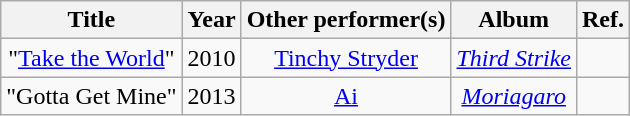<table class="wikitable sortable" style="text-align:center;">
<tr>
<th scope="col">Title</th>
<th scope="col">Year</th>
<th scope="col">Other performer(s)</th>
<th scope="col">Album</th>
<th scope="col">Ref.</th>
</tr>
<tr>
<td style="text-align:center;">"<a href='#'>Take the World</a>"</td>
<td>2010</td>
<td><a href='#'>Tinchy Stryder</a></td>
<td><em><a href='#'>Third Strike</a></em></td>
<td></td>
</tr>
<tr>
<td style="text-align:center;">"Gotta Get Mine"</td>
<td>2013</td>
<td><a href='#'>Ai</a></td>
<td><em><a href='#'>Moriagaro</a></em></td>
<td></td>
</tr>
</table>
